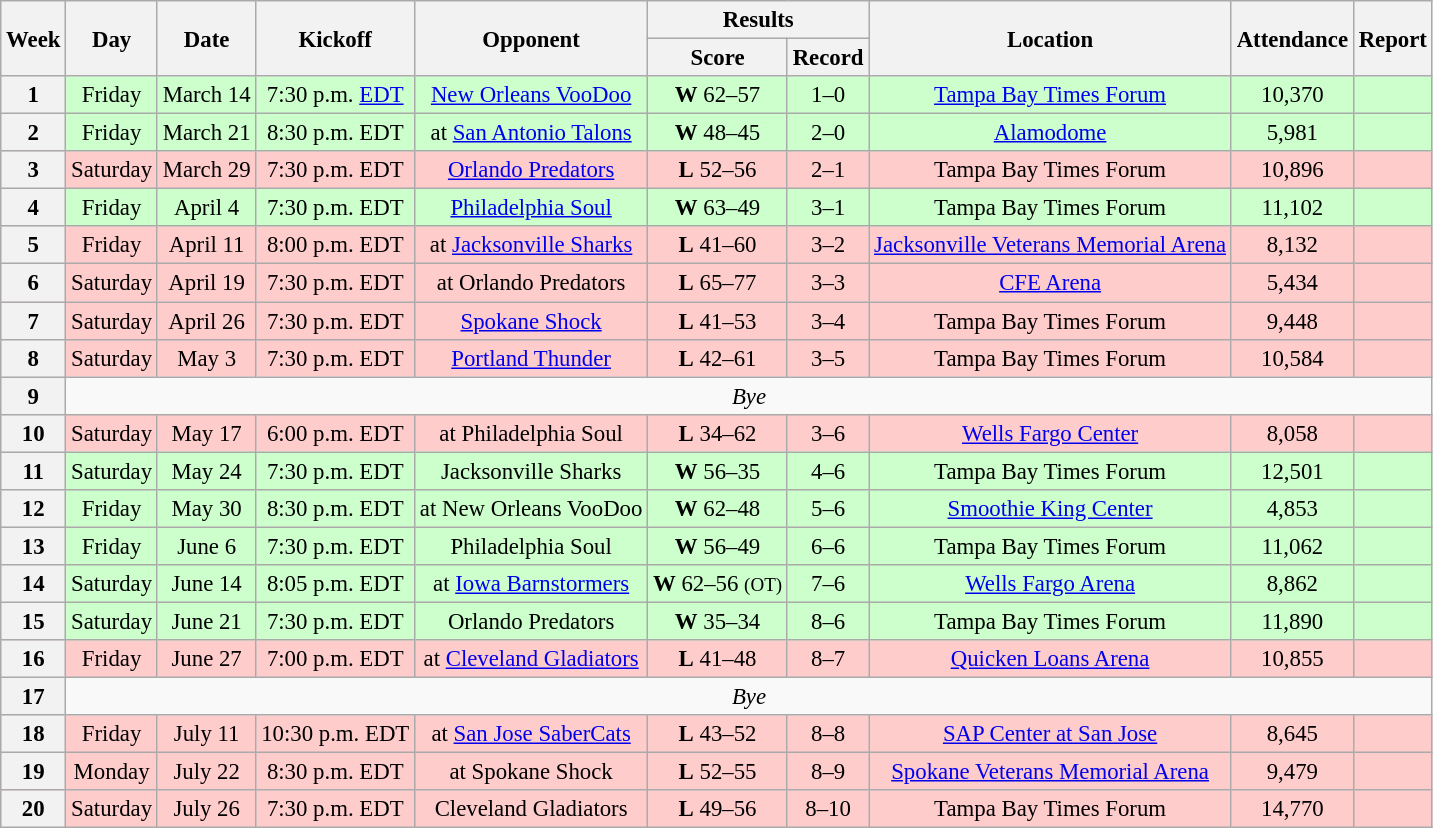<table class="wikitable" style="font-size: 95%;">
<tr>
<th rowspan=2>Week</th>
<th rowspan=2>Day</th>
<th rowspan=2>Date</th>
<th rowspan=2>Kickoff</th>
<th rowspan=2>Opponent</th>
<th colspan=2>Results</th>
<th rowspan=2>Location</th>
<th rowspan=2>Attendance</th>
<th rowspan=2>Report</th>
</tr>
<tr>
<th>Score</th>
<th>Record</th>
</tr>
<tr style= background:#ccffcc>
<th align="center"><strong>1</strong></th>
<td align="center">Friday</td>
<td align="center">March 14</td>
<td align="center">7:30 p.m. <a href='#'>EDT</a></td>
<td align="center"><a href='#'>New Orleans VooDoo</a></td>
<td align="center"><strong>W</strong> 62–57</td>
<td align="center">1–0</td>
<td align="center"><a href='#'>Tampa Bay Times Forum</a></td>
<td align="center">10,370</td>
<td align="center"></td>
</tr>
<tr style= background:#ccffcc>
<th align="center"><strong>2</strong></th>
<td align="center">Friday</td>
<td align="center">March 21</td>
<td align="center">8:30 p.m. EDT</td>
<td align="center">at <a href='#'>San Antonio Talons</a></td>
<td align="center"><strong>W</strong> 48–45</td>
<td align="center">2–0</td>
<td align="center"><a href='#'>Alamodome</a></td>
<td align="center">5,981</td>
<td align="center"></td>
</tr>
<tr style= background:#ffcccc>
<th align="center"><strong>3</strong></th>
<td align="center">Saturday</td>
<td align="center">March 29</td>
<td align="center">7:30 p.m. EDT</td>
<td align="center"><a href='#'>Orlando Predators</a></td>
<td align="center"><strong>L</strong> 52–56</td>
<td align="center">2–1</td>
<td align="center">Tampa Bay Times Forum</td>
<td align="center">10,896</td>
<td align="center"></td>
</tr>
<tr style= background:#ccffcc>
<th align="center"><strong>4</strong></th>
<td align="center">Friday</td>
<td align="center">April 4</td>
<td align="center">7:30 p.m. EDT</td>
<td align="center"><a href='#'>Philadelphia Soul</a></td>
<td align="center"><strong>W</strong> 63–49</td>
<td align="center">3–1</td>
<td align="center">Tampa Bay Times Forum</td>
<td align="center">11,102</td>
<td align="center"></td>
</tr>
<tr style= background:#ffcccc>
<th align="center"><strong>5</strong></th>
<td align="center">Friday</td>
<td align="center">April 11</td>
<td align="center">8:00 p.m. EDT</td>
<td align="center">at <a href='#'>Jacksonville Sharks</a></td>
<td align="center"><strong>L</strong> 41–60</td>
<td align="center">3–2</td>
<td align="center"><a href='#'>Jacksonville Veterans Memorial Arena</a></td>
<td align="center">8,132</td>
<td align="center"></td>
</tr>
<tr style= background:#ffcccc>
<th align="center"><strong>6</strong></th>
<td align="center">Saturday</td>
<td align="center">April 19</td>
<td align="center">7:30 p.m. EDT</td>
<td align="center">at Orlando Predators</td>
<td align="center"><strong>L</strong> 65–77</td>
<td align="center">3–3</td>
<td align="center"><a href='#'>CFE Arena</a></td>
<td align="center">5,434</td>
<td align="center"></td>
</tr>
<tr style= background:#ffcccc>
<th align="center"><strong>7</strong></th>
<td align="center">Saturday</td>
<td align="center">April 26</td>
<td align="center">7:30 p.m. EDT</td>
<td align="center"><a href='#'>Spokane Shock</a></td>
<td align="center"><strong>L</strong> 41–53</td>
<td align="center">3–4</td>
<td align="center">Tampa Bay Times Forum</td>
<td align="center">9,448</td>
<td align="center"></td>
</tr>
<tr style= background:#ffcccc>
<th align="center"><strong>8</strong></th>
<td align="center">Saturday</td>
<td align="center">May 3</td>
<td align="center">7:30 p.m. EDT</td>
<td align="center"><a href='#'>Portland Thunder</a></td>
<td align="center"><strong>L</strong> 42–61</td>
<td align="center">3–5</td>
<td align="center">Tampa Bay Times Forum</td>
<td align="center">10,584</td>
<td align="center"></td>
</tr>
<tr style=>
<th align="center"><strong>9</strong></th>
<td colspan=9 align="center" valign="middle"><em>Bye</em></td>
</tr>
<tr style= background:#ffcccc>
<th align="center"><strong>10</strong></th>
<td align="center">Saturday</td>
<td align="center">May 17</td>
<td align="center">6:00 p.m. EDT</td>
<td align="center">at Philadelphia Soul</td>
<td align="center"><strong>L</strong> 34–62</td>
<td align="center">3–6</td>
<td align="center"><a href='#'>Wells Fargo Center</a></td>
<td align="center">8,058</td>
<td align="center"></td>
</tr>
<tr style= background:#ccffcc>
<th align="center"><strong>11</strong></th>
<td align="center">Saturday</td>
<td align="center">May 24</td>
<td align="center">7:30 p.m. EDT</td>
<td align="center">Jacksonville Sharks</td>
<td align="center"><strong>W</strong> 56–35</td>
<td align="center">4–6</td>
<td align="center">Tampa Bay Times Forum</td>
<td align="center">12,501</td>
<td align="center"></td>
</tr>
<tr style= background:#ccffcc>
<th align="center"><strong>12</strong></th>
<td align="center">Friday</td>
<td align="center">May 30</td>
<td align="center">8:30 p.m. EDT</td>
<td align="center">at New Orleans VooDoo</td>
<td align="center"><strong>W</strong> 62–48</td>
<td align="center">5–6</td>
<td align="center"><a href='#'>Smoothie King Center</a></td>
<td align="center">4,853</td>
<td align="center"></td>
</tr>
<tr style= background:#ccffcc>
<th align="center"><strong>13</strong></th>
<td align="center">Friday</td>
<td align="center">June 6</td>
<td align="center">7:30 p.m. EDT</td>
<td align="center">Philadelphia Soul</td>
<td align="center"><strong>W</strong> 56–49</td>
<td align="center">6–6</td>
<td align="center">Tampa Bay Times Forum</td>
<td align="center">11,062</td>
<td align="center"></td>
</tr>
<tr style= background:#ccffcc>
<th align="center"><strong>14</strong></th>
<td align="center">Saturday</td>
<td align="center">June 14</td>
<td align="center">8:05 p.m. EDT</td>
<td align="center">at <a href='#'>Iowa Barnstormers</a></td>
<td align="center"><strong>W</strong> 62–56 <small>(OT)</small></td>
<td align="center">7–6</td>
<td align="center"><a href='#'>Wells Fargo Arena</a></td>
<td align="center">8,862</td>
<td align="center"></td>
</tr>
<tr style= background:#ccffcc>
<th align="center"><strong>15</strong></th>
<td align="center">Saturday</td>
<td align="center">June 21</td>
<td align="center">7:30 p.m. EDT</td>
<td align="center">Orlando Predators</td>
<td align="center"><strong>W</strong> 35–34</td>
<td align="center">8–6</td>
<td align="center">Tampa Bay Times Forum</td>
<td align="center">11,890</td>
<td align="center"></td>
</tr>
<tr style= background:#ffcccc>
<th align="center"><strong>16</strong></th>
<td align="center">Friday</td>
<td align="center">June 27</td>
<td align="center">7:00 p.m. EDT</td>
<td align="center">at <a href='#'>Cleveland Gladiators</a></td>
<td align="center"><strong>L</strong> 41–48</td>
<td align="center">8–7</td>
<td align="center"><a href='#'>Quicken Loans Arena</a></td>
<td align="center">10,855</td>
<td align="center"></td>
</tr>
<tr style=>
<th align="center"><strong>17</strong></th>
<td colspan=9 align="center" valign="middle"><em>Bye</em></td>
</tr>
<tr style= background:#ffcccc>
<th align="center"><strong>18</strong></th>
<td align="center">Friday</td>
<td align="center">July 11</td>
<td align="center">10:30 p.m. EDT</td>
<td align="center">at <a href='#'>San Jose SaberCats</a></td>
<td align="center"><strong>L</strong> 43–52</td>
<td align="center">8–8</td>
<td align="center"><a href='#'>SAP Center at San Jose</a></td>
<td align="center">8,645</td>
<td align="center"></td>
</tr>
<tr style= background:#ffcccc>
<th align="center"><strong>19</strong></th>
<td align="center">Monday</td>
<td align="center">July 22</td>
<td align="center">8:30 p.m. EDT</td>
<td align="center">at Spokane Shock</td>
<td align="center"><strong>L</strong> 52–55</td>
<td align="center">8–9</td>
<td align="center"><a href='#'>Spokane Veterans Memorial Arena</a></td>
<td align="center">9,479</td>
<td align="center"></td>
</tr>
<tr style= background:#ffcccc>
<th align="center"><strong>20</strong></th>
<td align="center">Saturday</td>
<td align="center">July 26</td>
<td align="center">7:30 p.m. EDT</td>
<td align="center">Cleveland Gladiators</td>
<td align="center"><strong>L</strong> 49–56</td>
<td align="center">8–10</td>
<td align="center">Tampa Bay Times Forum</td>
<td align="center">14,770</td>
<td align="center"></td>
</tr>
</table>
